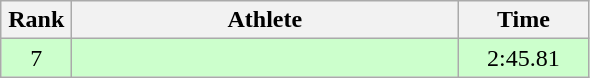<table class=wikitable style="text-align:center">
<tr>
<th width=40>Rank</th>
<th width=250>Athlete</th>
<th width=80>Time</th>
</tr>
<tr bgcolor="ccffcc">
<td>7</td>
<td align=left></td>
<td>2:45.81</td>
</tr>
</table>
